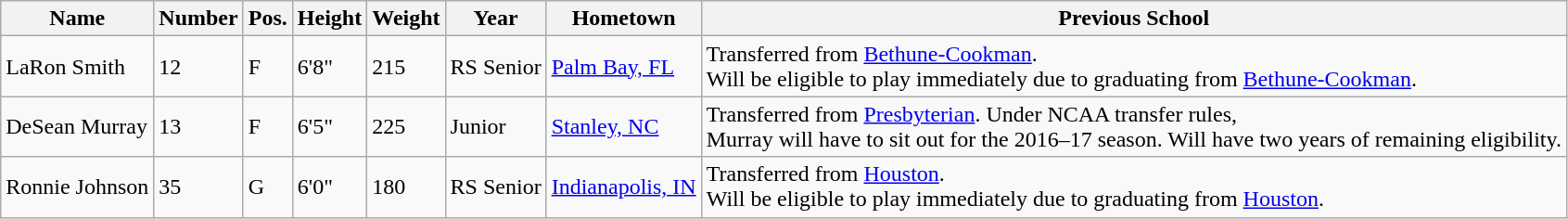<table class="wikitable sortable" border="1">
<tr>
<th>Name</th>
<th>Number</th>
<th>Pos.</th>
<th>Height</th>
<th>Weight</th>
<th>Year</th>
<th>Hometown</th>
<th class="unsortable">Previous School</th>
</tr>
<tr>
<td>LaRon Smith</td>
<td>12</td>
<td>F</td>
<td>6'8"</td>
<td>215</td>
<td>RS Senior</td>
<td><a href='#'>Palm Bay, FL</a></td>
<td>Transferred from <a href='#'>Bethune-Cookman</a>.<br>Will be eligible to play immediately due to graduating from <a href='#'>Bethune-Cookman</a>.</td>
</tr>
<tr>
<td>DeSean Murray</td>
<td>13</td>
<td>F</td>
<td>6'5"</td>
<td>225</td>
<td>Junior</td>
<td><a href='#'>Stanley, NC</a></td>
<td>Transferred from <a href='#'>Presbyterian</a>. Under NCAA transfer rules,<br>Murray will have to sit out for the 2016–17 season. Will have two years of remaining eligibility.</td>
</tr>
<tr>
<td>Ronnie Johnson</td>
<td>35</td>
<td>G</td>
<td>6'0"</td>
<td>180</td>
<td>RS Senior</td>
<td><a href='#'>Indianapolis, IN</a></td>
<td>Transferred from <a href='#'>Houston</a>.<br>Will be eligible to play immediately due to  graduating from <a href='#'>Houston</a>.</td>
</tr>
</table>
